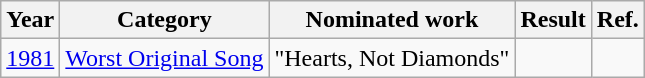<table class="wikitable plainrowheaders" style="text-align:center;">
<tr>
<th>Year</th>
<th>Category</th>
<th>Nominated work</th>
<th>Result</th>
<th>Ref.</th>
</tr>
<tr>
<td><a href='#'>1981</a></td>
<td><a href='#'>Worst Original Song</a></td>
<td>"Hearts, Not Diamonds" </td>
<td></td>
<td></td>
</tr>
</table>
